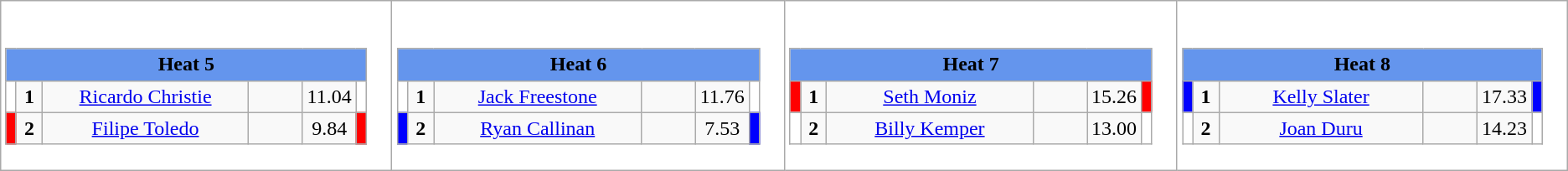<table class="wikitable" style="background:#fff;">
<tr>
<td><div><br><table class="wikitable">
<tr>
<td colspan="6"  style="text-align:center; background:#6495ed;"><strong>Heat 5</strong></td>
</tr>
<tr>
<td style="width:01px; background: #fff;"></td>
<td style="width:14px; text-align:center;"><strong>1</strong></td>
<td style="width:170px; text-align:center;"><a href='#'>Ricardo Christie</a></td>
<td style="width:40px; text-align:center;"></td>
<td style="width:20px; text-align:center;">11.04</td>
<td style="width:01px; background: #fff;"></td>
</tr>
<tr>
<td style="width:01px; background: #f00;"></td>
<td style="width:14px; text-align:center;"><strong>2</strong></td>
<td style="width:170px; text-align:center;"><a href='#'>Filipe Toledo</a></td>
<td style="width:40px; text-align:center;"></td>
<td style="width:20px; text-align:center;">9.84</td>
<td style="width:01px; background: #f00;"></td>
</tr>
</table>
</div></td>
<td><div><br><table class="wikitable">
<tr>
<td colspan="6"  style="text-align:center; background:#6495ed;"><strong>Heat 6</strong></td>
</tr>
<tr>
<td style="width:01px; background: #fff;"></td>
<td style="width:14px; text-align:center;"><strong>1</strong></td>
<td style="width:170px; text-align:center;"><a href='#'>Jack Freestone</a></td>
<td style="width:40px; text-align:center;"></td>
<td style="width:20px; text-align:center;">11.76</td>
<td style="width:01px; background: #fff;"></td>
</tr>
<tr>
<td style="width:01px; background: #00f;"></td>
<td style="width:14px; text-align:center;"><strong>2</strong></td>
<td style="width:170px; text-align:center;"><a href='#'>Ryan Callinan</a></td>
<td style="width:40px; text-align:center;"></td>
<td style="width:20px; text-align:center;">7.53</td>
<td style="width:01px; background: #00f;"></td>
</tr>
</table>
</div></td>
<td><div><br><table class="wikitable">
<tr>
<td colspan="6"  style="text-align:center; background:#6495ed;"><strong>Heat 7</strong></td>
</tr>
<tr>
<td style="width:01px; background: #f00;"></td>
<td style="width:14px; text-align:center;"><strong>1</strong></td>
<td style="width:170px; text-align:center;"><a href='#'>Seth Moniz</a></td>
<td style="width:40px; text-align:center;"></td>
<td style="width:20px; text-align:center;">15.26</td>
<td style="width:01px; background: #f00;"></td>
</tr>
<tr>
<td style="width:01px; background: #fff;"></td>
<td style="width:14px; text-align:center;"><strong>2</strong></td>
<td style="width:170px; text-align:center;"><a href='#'>Billy Kemper</a></td>
<td style="width:40px; text-align:center;"></td>
<td style="width:20px; text-align:center;">13.00</td>
<td style="width:01px; background: #fff;"></td>
</tr>
</table>
</div></td>
<td><div><br><table class="wikitable">
<tr>
<td colspan="6"  style="text-align:center; background:#6495ed;"><strong>Heat 8</strong></td>
</tr>
<tr>
<td style="width:01px; background: #00f;"></td>
<td style="width:14px; text-align:center;"><strong>1</strong></td>
<td style="width:170px; text-align:center;"><a href='#'>Kelly Slater</a></td>
<td style="width:40px; text-align:center;"></td>
<td style="width:20px; text-align:center;">17.33</td>
<td style="width:01px; background: #00f;"></td>
</tr>
<tr>
<td style="width:01px; background: #fff;"></td>
<td style="width:14px; text-align:center;"><strong>2</strong></td>
<td style="width:170px; text-align:center;"><a href='#'>Joan Duru</a></td>
<td style="width:40px; text-align:center;"></td>
<td style="width:20px; text-align:center;">14.23</td>
<td style="width:01px; background: #fff;"></td>
</tr>
</table>
</div></td>
</tr>
</table>
